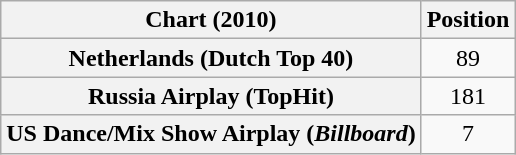<table class="wikitable sortable plainrowheaders" style="text-align:center">
<tr>
<th scope="col">Chart (2010)</th>
<th scope="col">Position</th>
</tr>
<tr>
<th scope="row">Netherlands (Dutch Top 40)</th>
<td style="text-align:center;">89</td>
</tr>
<tr>
<th scope="row">Russia Airplay (TopHit)</th>
<td style="text-align:center;">181</td>
</tr>
<tr>
<th scope="row">US Dance/Mix Show Airplay (<em>Billboard</em>)</th>
<td style="text-align:center;">7</td>
</tr>
</table>
